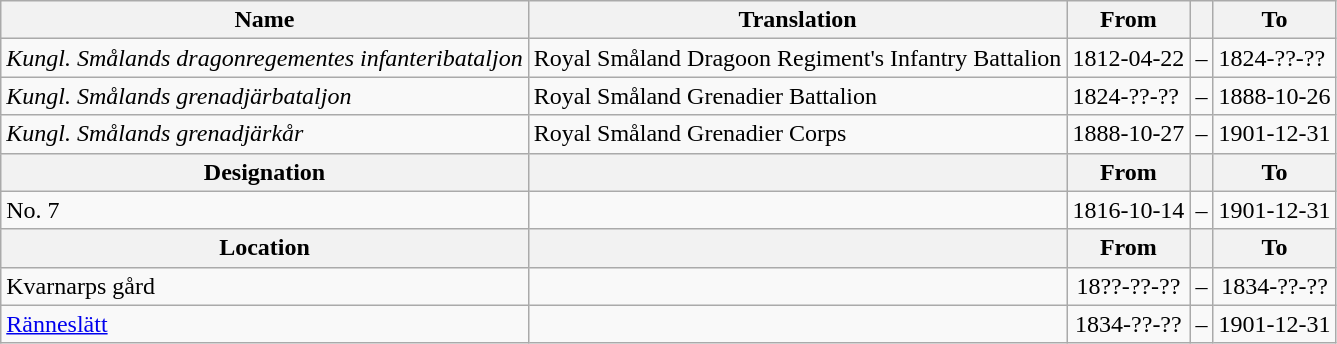<table class="wikitable">
<tr>
<th style="font-weight:bold;">Name</th>
<th style="font-weight:bold;">Translation</th>
<th style="text-align: center; font-weight:bold;">From</th>
<th></th>
<th style="text-align: center; font-weight:bold;">To</th>
</tr>
<tr>
<td style="font-style:italic;">Kungl. Smålands dragonregementes infanteribataljon</td>
<td>Royal Småland Dragoon Regiment's Infantry Battalion</td>
<td>1812-04-22</td>
<td>–</td>
<td>1824-??-??</td>
</tr>
<tr>
<td style="font-style:italic;">Kungl. Smålands grenadjärbataljon</td>
<td>Royal Småland Grenadier Battalion</td>
<td>1824-??-??</td>
<td>–</td>
<td>1888-10-26</td>
</tr>
<tr>
<td style="font-style:italic;">Kungl. Smålands grenadjärkår</td>
<td>Royal Småland Grenadier Corps</td>
<td>1888-10-27</td>
<td>–</td>
<td>1901-12-31</td>
</tr>
<tr>
<th style="font-weight:bold;">Designation</th>
<th style="font-weight:bold;"></th>
<th style="text-align: center; font-weight:bold;">From</th>
<th></th>
<th style="text-align: center; font-weight:bold;">To</th>
</tr>
<tr>
<td>No. 7</td>
<td></td>
<td style="text-align: center;">1816-10-14</td>
<td style="text-align: center;">–</td>
<td style="text-align: center;">1901-12-31</td>
</tr>
<tr>
<th style="font-weight:bold;">Location</th>
<th style="font-weight:bold;"></th>
<th style="text-align: center; font-weight:bold;">From</th>
<th></th>
<th style="text-align: center; font-weight:bold;">To</th>
</tr>
<tr>
<td>Kvarnarps gård</td>
<td></td>
<td style="text-align: center;">18??-??-??</td>
<td style="text-align: center;">–</td>
<td style="text-align: center;">1834-??-??</td>
</tr>
<tr>
<td><a href='#'>Ränneslätt</a></td>
<td></td>
<td style="text-align: center;">1834-??-??</td>
<td style="text-align: center;">–</td>
<td style="text-align: center;">1901-12-31</td>
</tr>
</table>
